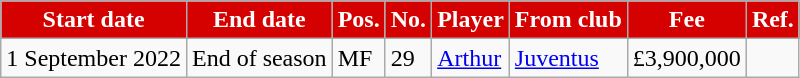<table class="wikitable plainrowheaders sortable">
<tr>
<th style="background:#d50000; color:white;"><strong>Start date</strong></th>
<th style="background:#d50000; color:white;"><strong>End date</strong></th>
<th style="background:#d50000; color:white;"><strong>Pos.</strong></th>
<th style="background:#d50000; color:white;"><strong>No.</strong></th>
<th style="background:#d50000; color:white;"><strong>Player</strong></th>
<th style="background:#d50000; color:white;"><strong>From club</strong></th>
<th style="background:#d50000; color:white;"><strong>Fee</strong></th>
<th style="background:#d50000; color:white;"><strong>Ref.</strong></th>
</tr>
<tr>
<td>1 September 2022</td>
<td>End of season</td>
<td>MF</td>
<td>29</td>
<td> <a href='#'>Arthur</a></td>
<td> <a href='#'>Juventus</a></td>
<td>£3,900,000</td>
<td></td>
</tr>
</table>
